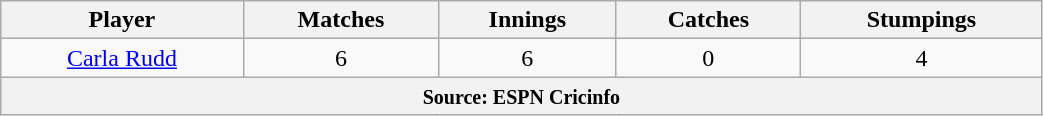<table class="wikitable" style="text-align:center; width:55%;">
<tr>
<th>Player</th>
<th>Matches</th>
<th>Innings</th>
<th>Catches</th>
<th>Stumpings</th>
</tr>
<tr>
<td><a href='#'>Carla Rudd</a></td>
<td>6</td>
<td>6</td>
<td>0</td>
<td>4</td>
</tr>
<tr>
<th colspan="5"><small>Source: ESPN Cricinfo </small></th>
</tr>
</table>
